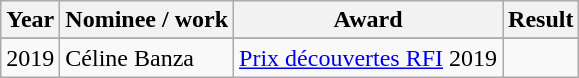<table class="wikitable">
<tr>
<th>Year</th>
<th>Nominee / work</th>
<th>Award</th>
<th>Result</th>
</tr>
<tr>
</tr>
<tr>
<td>2019</td>
<td>Céline Banza</td>
<td><a href='#'>Prix découvertes RFI</a> 2019</td>
<td></td>
</tr>
</table>
